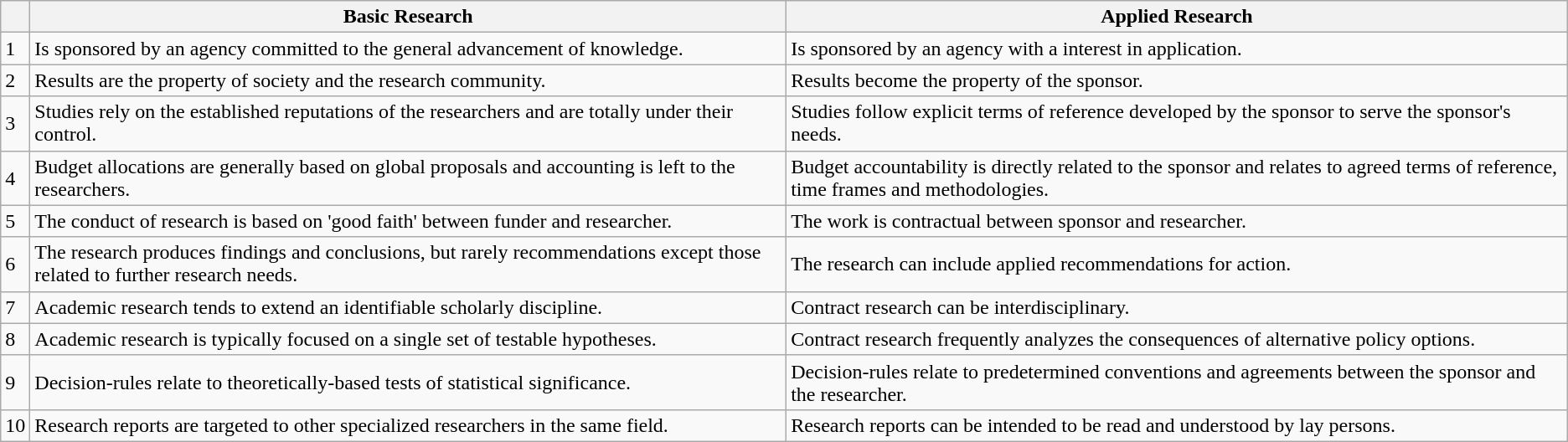<table class="wikitable">
<tr>
<th></th>
<th>Basic Research</th>
<th>Applied Research</th>
</tr>
<tr>
<td>1</td>
<td>Is sponsored by an agency committed to the general advancement of knowledge.</td>
<td>Is sponsored by an agency with a interest in application.</td>
</tr>
<tr>
<td>2</td>
<td>Results are the property of society and the research community.</td>
<td>Results become the property of the sponsor.</td>
</tr>
<tr>
<td>3</td>
<td>Studies rely on the established reputations of the researchers and are totally under their control.</td>
<td>Studies follow explicit terms of reference developed by the sponsor to serve the sponsor's needs.</td>
</tr>
<tr>
<td>4</td>
<td>Budget allocations are generally based on global proposals and accounting is left to the researchers.</td>
<td>Budget accountability is directly related to the sponsor and relates to agreed terms of reference, time frames and methodologies.</td>
</tr>
<tr>
<td>5</td>
<td>The conduct of research is based on 'good faith' between funder and researcher.</td>
<td>The work is contractual between sponsor and researcher.</td>
</tr>
<tr>
<td>6</td>
<td>The research produces findings and conclusions, but rarely recommendations except those related to further research needs.</td>
<td>The research can include applied recommendations for action.</td>
</tr>
<tr>
<td>7</td>
<td>Academic research tends to extend an identifiable scholarly discipline.</td>
<td>Contract research can be interdisciplinary.</td>
</tr>
<tr>
<td>8</td>
<td>Academic research is typically focused on a single set of testable hypotheses.</td>
<td>Contract research frequently analyzes the consequences of alternative policy options.</td>
</tr>
<tr>
<td>9</td>
<td>Decision-rules relate to theoretically-based tests of statistical significance.</td>
<td>Decision-rules relate to predetermined conventions and agreements between the sponsor and the researcher.</td>
</tr>
<tr>
<td>10</td>
<td>Research reports are targeted to other specialized researchers in the same field.</td>
<td>Research reports can be intended to be read and understood by lay persons.</td>
</tr>
</table>
